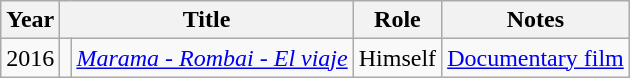<table class="wikitable">
<tr>
<th>Year</th>
<th colspan="2">Title</th>
<th>Role</th>
<th>Notes</th>
</tr>
<tr>
<td>2016</td>
<td></td>
<td><em><a href='#'>Marama - Rombai - El viaje</a></em></td>
<td>Himself</td>
<td><a href='#'>Documentary film</a></td>
</tr>
</table>
